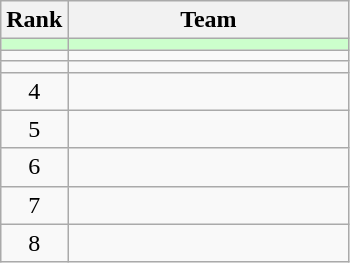<table class=wikitable style="text-align:center;">
<tr>
<th>Rank</th>
<th width=180>Team</th>
</tr>
<tr bgcolor=ccffcc>
<td></td>
<td align=left></td>
</tr>
<tr>
<td></td>
<td align=left></td>
</tr>
<tr>
<td></td>
<td align=left></td>
</tr>
<tr>
<td>4</td>
<td align=left></td>
</tr>
<tr>
<td>5</td>
<td align=left></td>
</tr>
<tr>
<td>6</td>
<td align=left></td>
</tr>
<tr>
<td>7</td>
<td align=left></td>
</tr>
<tr>
<td>8</td>
<td align=left></td>
</tr>
</table>
